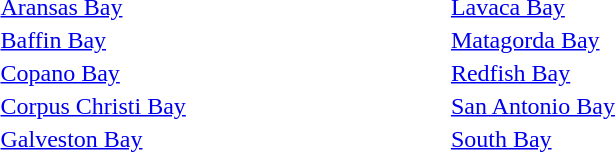<table style="width: 45%; border: none; text-align: left;">
<tr>
<td><a href='#'>Aransas Bay</a></td>
<td><a href='#'>Lavaca Bay</a></td>
</tr>
<tr>
<td><a href='#'>Baffin Bay</a></td>
<td><a href='#'>Matagorda Bay</a></td>
</tr>
<tr>
<td><a href='#'>Copano Bay</a></td>
<td><a href='#'>Redfish Bay</a></td>
</tr>
<tr>
<td><a href='#'>Corpus Christi Bay</a></td>
<td><a href='#'>San Antonio Bay</a></td>
</tr>
<tr>
<td><a href='#'>Galveston Bay</a></td>
<td><a href='#'>South Bay</a></td>
</tr>
</table>
